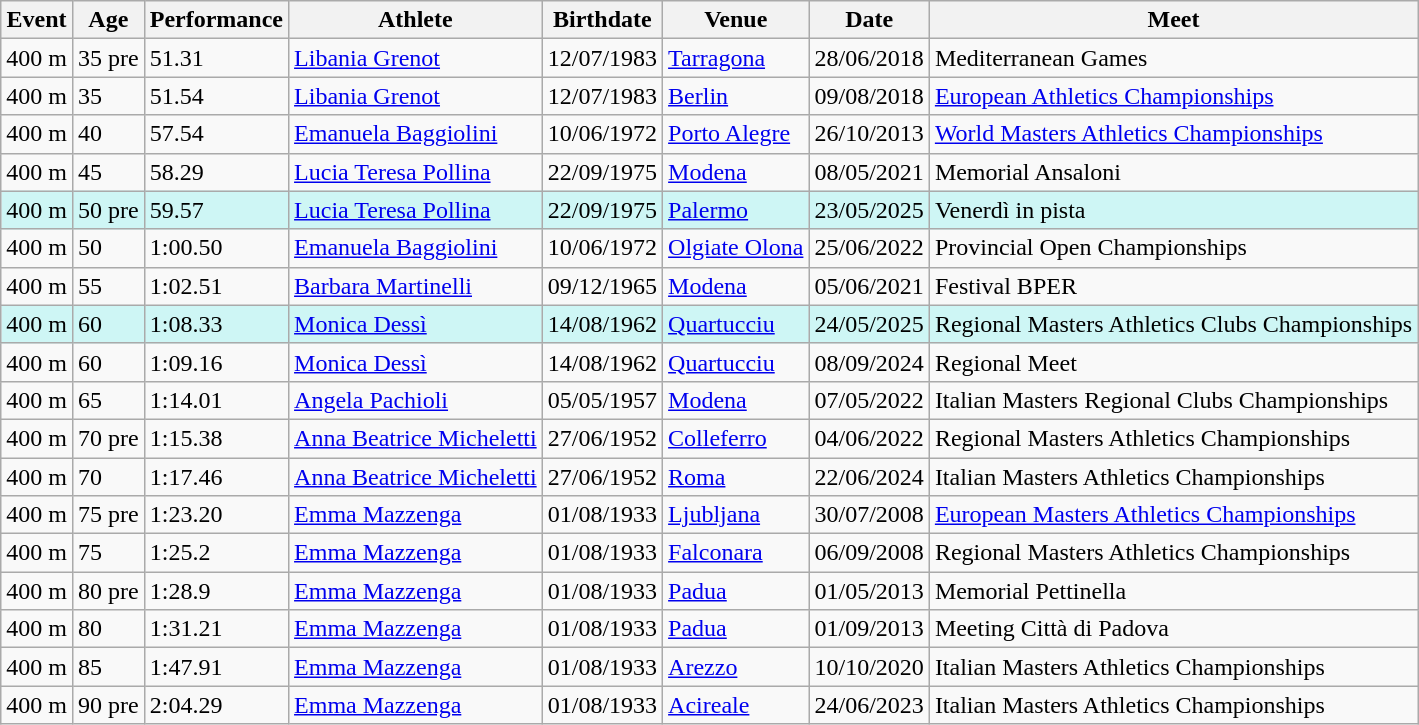<table class="wikitable" width= style="font-size:90%; text-align:center">
<tr>
<th>Event</th>
<th>Age</th>
<th>Performance</th>
<th>Athlete</th>
<th>Birthdate</th>
<th>Venue</th>
<th>Date</th>
<th>Meet</th>
</tr>
<tr>
<td>400 m</td>
<td>35 pre</td>
<td>51.31</td>
<td align=left><a href='#'>Libania Grenot</a></td>
<td>12/07/1983</td>
<td align=left><a href='#'>Tarragona</a></td>
<td>28/06/2018</td>
<td>Mediterranean Games</td>
</tr>
<tr>
<td>400 m</td>
<td>35</td>
<td>51.54</td>
<td align=left><a href='#'>Libania Grenot</a></td>
<td>12/07/1983</td>
<td align=left><a href='#'>Berlin</a></td>
<td>09/08/2018</td>
<td><a href='#'>European Athletics Championships</a></td>
</tr>
<tr>
<td>400 m</td>
<td>40</td>
<td>57.54</td>
<td align=left><a href='#'>Emanuela Baggiolini</a></td>
<td>10/06/1972</td>
<td align=left><a href='#'>Porto Alegre</a></td>
<td>26/10/2013</td>
<td><a href='#'>World Masters Athletics Championships</a></td>
</tr>
<tr>
<td>400 m</td>
<td>45</td>
<td>58.29</td>
<td align=left><a href='#'>Lucia Teresa Pollina</a></td>
<td>22/09/1975</td>
<td align=left><a href='#'>Modena</a></td>
<td>08/05/2021</td>
<td>Memorial Ansaloni</td>
</tr>
<tr style="background:#cef6f5;">
<td>400 m</td>
<td>50 pre</td>
<td>59.57</td>
<td align=left><a href='#'>Lucia Teresa Pollina</a></td>
<td>22/09/1975</td>
<td align=left><a href='#'>Palermo</a></td>
<td>23/05/2025</td>
<td>Venerdì in pista</td>
</tr>
<tr>
<td>400 m</td>
<td>50</td>
<td>1:00.50</td>
<td align=left><a href='#'>Emanuela Baggiolini</a></td>
<td>10/06/1972</td>
<td align=left><a href='#'>Olgiate Olona</a></td>
<td>25/06/2022</td>
<td>Provincial Open Championships</td>
</tr>
<tr>
<td>400 m</td>
<td>55</td>
<td>1:02.51</td>
<td align=left><a href='#'>Barbara Martinelli</a></td>
<td>09/12/1965</td>
<td align=left><a href='#'>Modena</a></td>
<td>05/06/2021</td>
<td>Festival BPER</td>
</tr>
<tr style="background:#cef6f5;">
<td>400 m</td>
<td>60</td>
<td>1:08.33</td>
<td align=left><a href='#'>Monica Dessì</a></td>
<td>14/08/1962</td>
<td align=left><a href='#'>Quartucciu</a></td>
<td>24/05/2025</td>
<td>Regional Masters Athletics Clubs Championships</td>
</tr>
<tr>
<td>400 m</td>
<td>60</td>
<td>1:09.16</td>
<td align=left><a href='#'>Monica Dessì</a></td>
<td>14/08/1962</td>
<td align=left><a href='#'>Quartucciu</a></td>
<td>08/09/2024</td>
<td>Regional Meet</td>
</tr>
<tr>
<td>400 m</td>
<td>65</td>
<td>1:14.01</td>
<td align=left><a href='#'>Angela Pachioli</a></td>
<td>05/05/1957</td>
<td align=left><a href='#'>Modena</a></td>
<td>07/05/2022</td>
<td>Italian Masters Regional Clubs Championships</td>
</tr>
<tr>
<td>400 m</td>
<td>70 pre</td>
<td>1:15.38</td>
<td align=left><a href='#'>Anna Beatrice Micheletti</a></td>
<td>27/06/1952</td>
<td align=left><a href='#'>Colleferro</a></td>
<td>04/06/2022</td>
<td>Regional Masters Athletics Championships</td>
</tr>
<tr>
<td>400 m</td>
<td>70</td>
<td>1:17.46</td>
<td align=left><a href='#'>Anna Beatrice Micheletti</a></td>
<td>27/06/1952</td>
<td align=left><a href='#'> Roma</a></td>
<td>22/06/2024</td>
<td>Italian Masters Athletics Championships</td>
</tr>
<tr>
<td>400 m</td>
<td>75 pre</td>
<td>1:23.20</td>
<td align=left><a href='#'>Emma Mazzenga</a></td>
<td>01/08/1933</td>
<td align=left><a href='#'>Ljubljana</a></td>
<td>30/07/2008</td>
<td><a href='#'>European Masters Athletics Championships</a></td>
</tr>
<tr>
<td>400 m</td>
<td>75</td>
<td>1:25.2</td>
<td align=left><a href='#'>Emma Mazzenga</a></td>
<td>01/08/1933</td>
<td align=left><a href='#'>Falconara</a></td>
<td>06/09/2008</td>
<td>Regional Masters Athletics Championships</td>
</tr>
<tr>
<td>400 m</td>
<td>80 pre</td>
<td>1:28.9</td>
<td align=left><a href='#'>Emma Mazzenga</a></td>
<td>01/08/1933</td>
<td align=left><a href='#'>Padua</a></td>
<td>01/05/2013</td>
<td>Memorial Pettinella</td>
</tr>
<tr>
<td>400 m</td>
<td>80</td>
<td>1:31.21</td>
<td align=left><a href='#'>Emma Mazzenga</a></td>
<td>01/08/1933</td>
<td align=left><a href='#'>Padua</a></td>
<td>01/09/2013</td>
<td>Meeting Città di Padova</td>
</tr>
<tr>
<td>400 m</td>
<td>85</td>
<td>1:47.91</td>
<td align=left><a href='#'>Emma Mazzenga</a></td>
<td>01/08/1933</td>
<td align=left><a href='#'>Arezzo</a></td>
<td>10/10/2020</td>
<td>Italian Masters Athletics Championships</td>
</tr>
<tr>
<td>400 m</td>
<td>90 pre</td>
<td>2:04.29</td>
<td align=left><a href='#'>Emma Mazzenga</a></td>
<td>01/08/1933</td>
<td align=left><a href='#'>Acireale</a></td>
<td>24/06/2023</td>
<td>Italian Masters Athletics Championships</td>
</tr>
</table>
